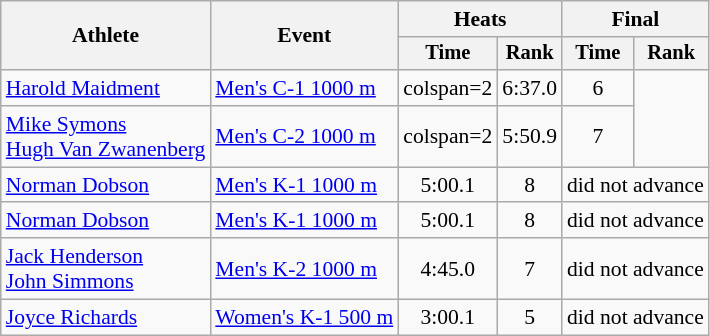<table class=wikitable style="font-size:90%">
<tr>
<th rowspan="2">Athlete</th>
<th rowspan="2">Event</th>
<th colspan=2>Heats</th>
<th colspan=2>Final</th>
</tr>
<tr style="font-size:95%">
<th>Time</th>
<th>Rank</th>
<th>Time</th>
<th>Rank</th>
</tr>
<tr align=center>
<td align=left><a href='#'>Harold Maidment</a></td>
<td align=left><a href='#'>Men's C-1 1000 m</a></td>
<td>colspan=2 </td>
<td>6:37.0</td>
<td>6</td>
</tr>
<tr align=center>
<td align=left><a href='#'>Mike Symons</a><br><a href='#'>Hugh Van Zwanenberg</a></td>
<td align=left><a href='#'>Men's C-2 1000 m</a></td>
<td>colspan=2 </td>
<td>5:50.9</td>
<td>7</td>
</tr>
<tr align=center>
<td align=left><a href='#'>Norman Dobson</a></td>
<td align=left><a href='#'>Men's K-1 1000 m</a></td>
<td>5:00.1</td>
<td>8</td>
<td colspan=2>did not advance</td>
</tr>
<tr align=center>
<td align=left><a href='#'>Norman Dobson</a></td>
<td align=left><a href='#'>Men's K-1 1000 m</a></td>
<td>5:00.1</td>
<td>8</td>
<td colspan=2>did not advance</td>
</tr>
<tr align=center>
<td align=left><a href='#'>Jack Henderson</a><br><a href='#'>John Simmons</a></td>
<td align=left><a href='#'>Men's K-2 1000 m</a></td>
<td>4:45.0</td>
<td>7</td>
<td colspan=2>did not advance</td>
</tr>
<tr align=center>
<td align=left><a href='#'>Joyce Richards</a></td>
<td align=left><a href='#'>Women's K-1 500 m</a></td>
<td>3:00.1</td>
<td>5</td>
<td colspan=2>did not advance</td>
</tr>
</table>
